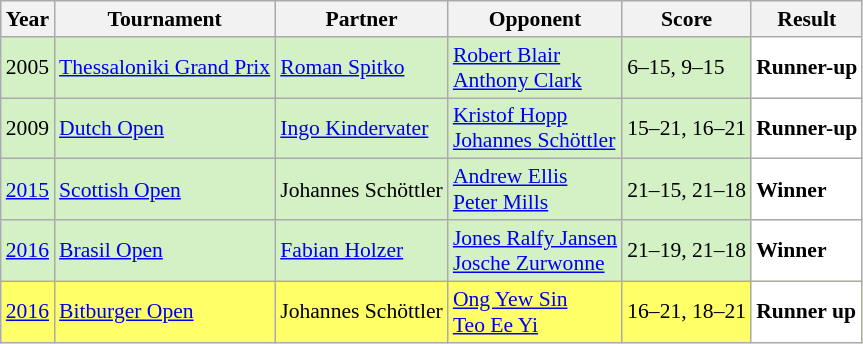<table class="sortable wikitable" style="font-size: 90%;">
<tr>
<th>Year</th>
<th>Tournament</th>
<th>Partner</th>
<th>Opponent</th>
<th>Score</th>
<th>Result</th>
</tr>
<tr style="background:#D4F1C5">
<td align="center">2005</td>
<td align="left"><a href='#'>Thessaloniki Grand Prix</a></td>
<td align="left"> <a href='#'>Roman Spitko</a></td>
<td align="left"> <a href='#'>Robert Blair</a><br> <a href='#'>Anthony Clark</a></td>
<td align="left">6–15, 9–15</td>
<td style="text-align:left; background:white"> <strong>Runner-up</strong></td>
</tr>
<tr style="background:#D4F1C5">
<td align="center">2009</td>
<td align="left"><a href='#'>Dutch Open</a></td>
<td align="left"> <a href='#'>Ingo Kindervater</a></td>
<td align="left"> <a href='#'>Kristof Hopp</a><br> <a href='#'>Johannes Schöttler</a></td>
<td align="left">15–21, 16–21</td>
<td style="text-align:left; background:white"> <strong>Runner-up</strong></td>
</tr>
<tr style="background:#D4F1C5">
<td align="center"><a href='#'>2015</a></td>
<td align="left"><a href='#'>Scottish Open</a></td>
<td align="left"> Johannes Schöttler</td>
<td align="left"> <a href='#'>Andrew Ellis</a><br> <a href='#'>Peter Mills</a></td>
<td align="left">21–15, 21–18</td>
<td style="text-align:left; background:white"> <strong>Winner</strong></td>
</tr>
<tr style="background:#D4F1C5">
<td align="center"><a href='#'>2016</a></td>
<td align="left"><a href='#'>Brasil Open</a></td>
<td align="left"> <a href='#'>Fabian Holzer</a></td>
<td align="left"> <a href='#'>Jones Ralfy Jansen</a><br> <a href='#'>Josche Zurwonne</a></td>
<td align="left">21–19, 21–18</td>
<td style="text-align:left; background:white"> <strong>Winner</strong></td>
</tr>
<tr style="background:#FFFF67">
<td align="center"><a href='#'>2016</a></td>
<td align="left"><a href='#'>Bitburger Open</a></td>
<td align="left"> Johannes Schöttler</td>
<td align="left"> <a href='#'>Ong Yew Sin</a><br> <a href='#'>Teo Ee Yi</a></td>
<td align="left">16–21, 18–21</td>
<td style="text-align:left; background:white"> <strong>Runner up</strong></td>
</tr>
</table>
